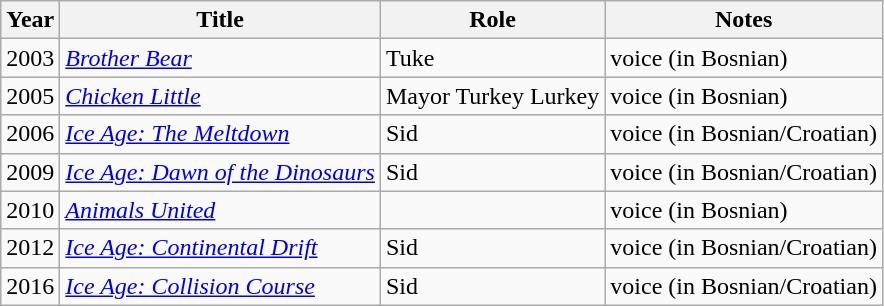<table class="wikitable sortable">
<tr>
<th>Year</th>
<th>Title</th>
<th>Role</th>
<th class="unsortable">Notes</th>
</tr>
<tr>
<td>2003</td>
<td><em><a href='#'>Brother Bear</a></em></td>
<td>Tuke</td>
<td>voice (in Bosnian)</td>
</tr>
<tr>
<td>2005</td>
<td><em><a href='#'>Chicken Little</a></em></td>
<td>Mayor Turkey Lurkey</td>
<td>voice (in Bosnian)</td>
</tr>
<tr>
<td>2006</td>
<td><em><a href='#'>Ice Age: The Meltdown</a></em></td>
<td>Sid</td>
<td>voice (in Bosnian/Croatian)</td>
</tr>
<tr>
<td>2009</td>
<td><em><a href='#'>Ice Age: Dawn of the Dinosaurs</a></em></td>
<td>Sid</td>
<td>voice (in Bosnian/Croatian)</td>
</tr>
<tr>
<td>2010</td>
<td><em><a href='#'>Animals United</a></em></td>
<td></td>
<td>voice (in Bosnian)</td>
</tr>
<tr>
<td>2012</td>
<td><em><a href='#'>Ice Age: Continental Drift</a></em></td>
<td>Sid</td>
<td>voice (in Bosnian/Croatian)</td>
</tr>
<tr>
<td>2016</td>
<td><em><a href='#'>Ice Age: Collision Course</a></em></td>
<td>Sid</td>
<td>voice (in Bosnian/Croatian)</td>
</tr>
</table>
